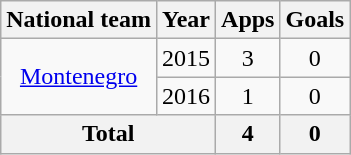<table class="wikitable" style="text-align:center">
<tr>
<th>National team</th>
<th>Year</th>
<th>Apps</th>
<th>Goals</th>
</tr>
<tr>
<td rowspan="2"><a href='#'>Montenegro</a></td>
<td>2015</td>
<td>3</td>
<td>0</td>
</tr>
<tr>
<td>2016</td>
<td>1</td>
<td>0</td>
</tr>
<tr>
<th colspan="2">Total</th>
<th>4</th>
<th>0</th>
</tr>
</table>
